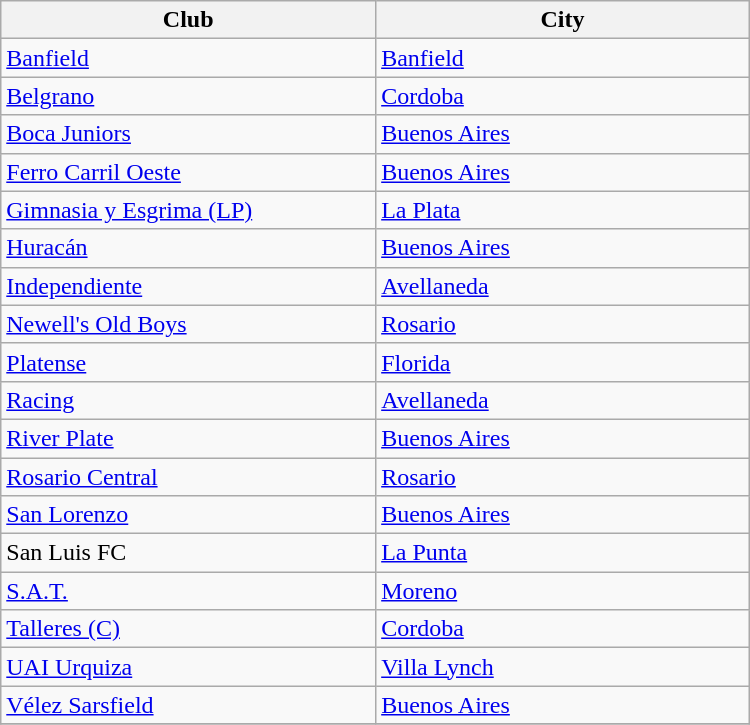<table class="wikitable sortable" width="500px">
<tr>
<th width=250px>Club</th>
<th width=250px>City</th>
</tr>
<tr>
<td><a href='#'>Banfield</a></td>
<td><a href='#'>Banfield</a></td>
</tr>
<tr>
<td><a href='#'>Belgrano</a></td>
<td><a href='#'>Cordoba</a></td>
</tr>
<tr>
<td><a href='#'>Boca Juniors</a></td>
<td><a href='#'>Buenos Aires</a></td>
</tr>
<tr>
<td><a href='#'>Ferro Carril Oeste</a></td>
<td><a href='#'>Buenos Aires</a></td>
</tr>
<tr>
<td><a href='#'>Gimnasia y Esgrima (LP)</a></td>
<td><a href='#'>La Plata</a></td>
</tr>
<tr>
<td><a href='#'>Huracán</a></td>
<td><a href='#'>Buenos Aires</a></td>
</tr>
<tr>
<td><a href='#'>Independiente</a></td>
<td><a href='#'>Avellaneda</a></td>
</tr>
<tr>
<td><a href='#'>Newell's Old Boys</a></td>
<td><a href='#'>Rosario</a></td>
</tr>
<tr>
<td><a href='#'>Platense</a></td>
<td><a href='#'>Florida</a></td>
</tr>
<tr>
<td><a href='#'>Racing</a></td>
<td><a href='#'>Avellaneda</a></td>
</tr>
<tr>
<td><a href='#'>River Plate</a></td>
<td><a href='#'>Buenos Aires</a></td>
</tr>
<tr>
<td><a href='#'>Rosario Central</a></td>
<td><a href='#'>Rosario</a></td>
</tr>
<tr>
<td><a href='#'>San Lorenzo</a></td>
<td><a href='#'>Buenos Aires</a></td>
</tr>
<tr>
<td>San Luis FC</td>
<td><a href='#'>La Punta</a></td>
</tr>
<tr>
<td><a href='#'>S.A.T.</a></td>
<td><a href='#'>Moreno</a></td>
</tr>
<tr>
<td><a href='#'>Talleres (C)</a></td>
<td><a href='#'>Cordoba</a></td>
</tr>
<tr>
<td><a href='#'>UAI Urquiza</a></td>
<td><a href='#'>Villa Lynch</a></td>
</tr>
<tr>
<td><a href='#'>Vélez Sarsfield</a></td>
<td><a href='#'>Buenos Aires</a></td>
</tr>
<tr>
</tr>
</table>
